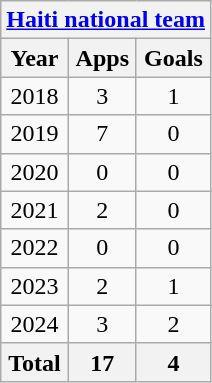<table class="wikitable" style="text-align:center">
<tr>
<th colspan=3><a href='#'>Haiti national team</a></th>
</tr>
<tr>
<th>Year</th>
<th>Apps</th>
<th>Goals</th>
</tr>
<tr>
<td>2018</td>
<td>3</td>
<td>1</td>
</tr>
<tr>
<td>2019</td>
<td>7</td>
<td>0</td>
</tr>
<tr>
<td>2020</td>
<td>0</td>
<td>0</td>
</tr>
<tr>
<td>2021</td>
<td>2</td>
<td>0</td>
</tr>
<tr>
<td>2022</td>
<td>0</td>
<td>0</td>
</tr>
<tr>
<td>2023</td>
<td>2</td>
<td>1</td>
</tr>
<tr>
<td>2024</td>
<td>3</td>
<td>2</td>
</tr>
<tr>
<th>Total</th>
<th>17</th>
<th>4</th>
</tr>
</table>
